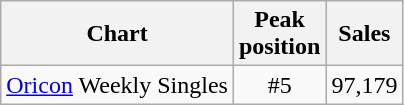<table class="wikitable">
<tr>
<th align="left">Chart</th>
<th align="center">Peak<br>position</th>
<th align="center">Sales</th>
</tr>
<tr>
<td align="left"><a href='#'>Oricon</a> Weekly Singles</td>
<td align="center">#5</td>
<td align="">97,179</td>
</tr>
</table>
